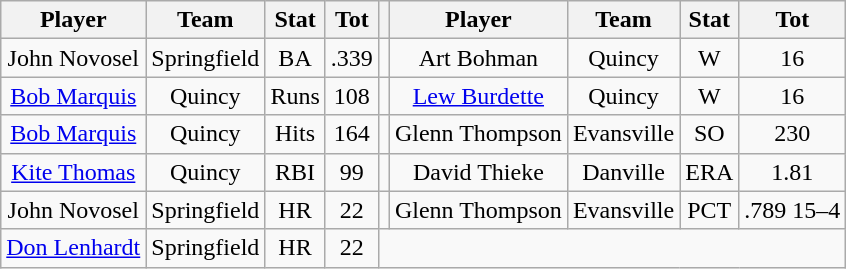<table class="wikitable" style="text-align:center">
<tr>
<th>Player</th>
<th>Team</th>
<th>Stat</th>
<th>Tot</th>
<th></th>
<th>Player</th>
<th>Team</th>
<th>Stat</th>
<th>Tot</th>
</tr>
<tr>
<td>John Novosel</td>
<td>Springfield</td>
<td>BA</td>
<td>.339</td>
<td></td>
<td>Art Bohman</td>
<td>Quincy</td>
<td>W</td>
<td>16</td>
</tr>
<tr>
<td><a href='#'>Bob Marquis</a></td>
<td>Quincy</td>
<td>Runs</td>
<td>108</td>
<td></td>
<td><a href='#'>Lew Burdette</a></td>
<td>Quincy</td>
<td>W</td>
<td>16</td>
</tr>
<tr>
<td><a href='#'>Bob Marquis</a></td>
<td>Quincy</td>
<td>Hits</td>
<td>164</td>
<td></td>
<td>Glenn Thompson</td>
<td>Evansville</td>
<td>SO</td>
<td>230</td>
</tr>
<tr>
<td><a href='#'>Kite Thomas</a></td>
<td>Quincy</td>
<td>RBI</td>
<td>99</td>
<td></td>
<td>David Thieke</td>
<td>Danville</td>
<td>ERA</td>
<td>1.81</td>
</tr>
<tr>
<td>John Novosel</td>
<td>Springfield</td>
<td>HR</td>
<td>22</td>
<td></td>
<td>Glenn Thompson</td>
<td>Evansville</td>
<td>PCT</td>
<td>.789 15–4</td>
</tr>
<tr>
<td><a href='#'>Don Lenhardt</a></td>
<td>Springfield</td>
<td>HR</td>
<td>22</td>
</tr>
</table>
